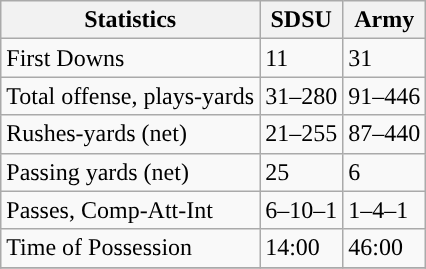<table class="wikitable">
<tr>
<th>Statistics</th>
<th>SDSU</th>
<th>Army</th>
</tr>
<tr>
<td>First Downs</td>
<td>11</td>
<td>31</td>
</tr>
<tr>
<td>Total offense, plays-yards</td>
<td>31–280</td>
<td>91–446</td>
</tr>
<tr>
<td>Rushes-yards (net)</td>
<td>21–255</td>
<td>87–440</td>
</tr>
<tr>
<td>Passing yards (net)</td>
<td>25</td>
<td>6</td>
</tr>
<tr>
<td>Passes, Comp-Att-Int</td>
<td>6–10–1</td>
<td>1–4–1</td>
</tr>
<tr>
<td>Time of Possession</td>
<td>14:00</td>
<td>46:00</td>
</tr>
<tr>
</tr>
</table>
